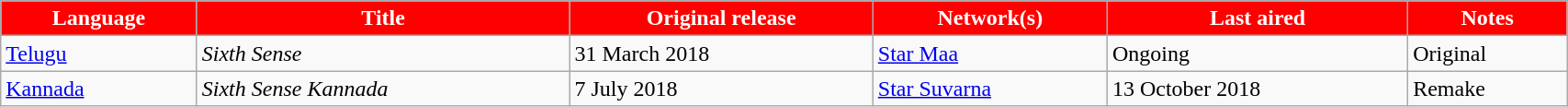<table class="wikitable sortable" style="width: 90%; margin-right: 0;">
<tr style="color:white">
<th style="background:Red; width:10;">Language</th>
<th style="background:Red; width:25;">Title</th>
<th style="background:Red; width:20;">Original release</th>
<th style="background:Red; width:10;">Network(s)</th>
<th style="background:Red; width:10;">Last aired</th>
<th style="background:Red; width:10;">Notes</th>
</tr>
<tr>
<td><a href='#'>Telugu</a></td>
<td><em>Sixth Sense</em></td>
<td>31 March 2018</td>
<td><a href='#'>Star Maa</a></td>
<td>Ongoing</td>
<td>Original</td>
</tr>
<tr>
<td><a href='#'>Kannada</a></td>
<td><em>Sixth Sense Kannada</em></td>
<td>7 July 2018</td>
<td><a href='#'>Star Suvarna</a></td>
<td>13 October 2018</td>
<td>Remake</td>
</tr>
</table>
